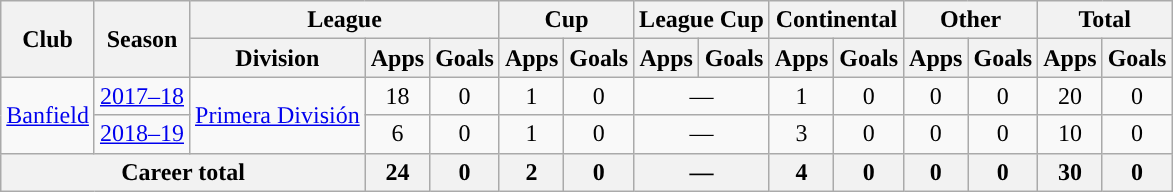<table class="wikitable" style="text-align:center">
<tr>
<th rowspan="2">Club</th>
<th rowspan="2">Season</th>
<th colspan="3">League</th>
<th colspan="2">Cup</th>
<th colspan="2">League Cup</th>
<th colspan="2">Continental</th>
<th colspan="2">Other</th>
<th colspan="2">Total</th>
</tr>
<tr>
<th>Division</th>
<th>Apps</th>
<th>Goals</th>
<th>Apps</th>
<th>Goals</th>
<th>Apps</th>
<th>Goals</th>
<th>Apps</th>
<th>Goals</th>
<th>Apps</th>
<th>Goals</th>
<th>Apps</th>
<th>Goals</th>
</tr>
<tr>
<td rowspan="2"><a href='#'>Banfield</a></td>
<td><a href='#'>2017–18</a></td>
<td rowspan="2"><a href='#'>Primera División</a></td>
<td>18</td>
<td>0</td>
<td>1</td>
<td>0</td>
<td colspan="2">—</td>
<td>1</td>
<td>0</td>
<td>0</td>
<td>0</td>
<td>20</td>
<td>0</td>
</tr>
<tr>
<td><a href='#'>2018–19</a></td>
<td>6</td>
<td>0</td>
<td>1</td>
<td>0</td>
<td colspan="2">—</td>
<td>3</td>
<td>0</td>
<td>0</td>
<td>0</td>
<td>10</td>
<td>0</td>
</tr>
<tr>
<th colspan="3">Career total</th>
<th>24</th>
<th>0</th>
<th>2</th>
<th>0</th>
<th colspan="2">—</th>
<th>4</th>
<th>0</th>
<th>0</th>
<th>0</th>
<th>30</th>
<th>0</th>
</tr>
</table>
